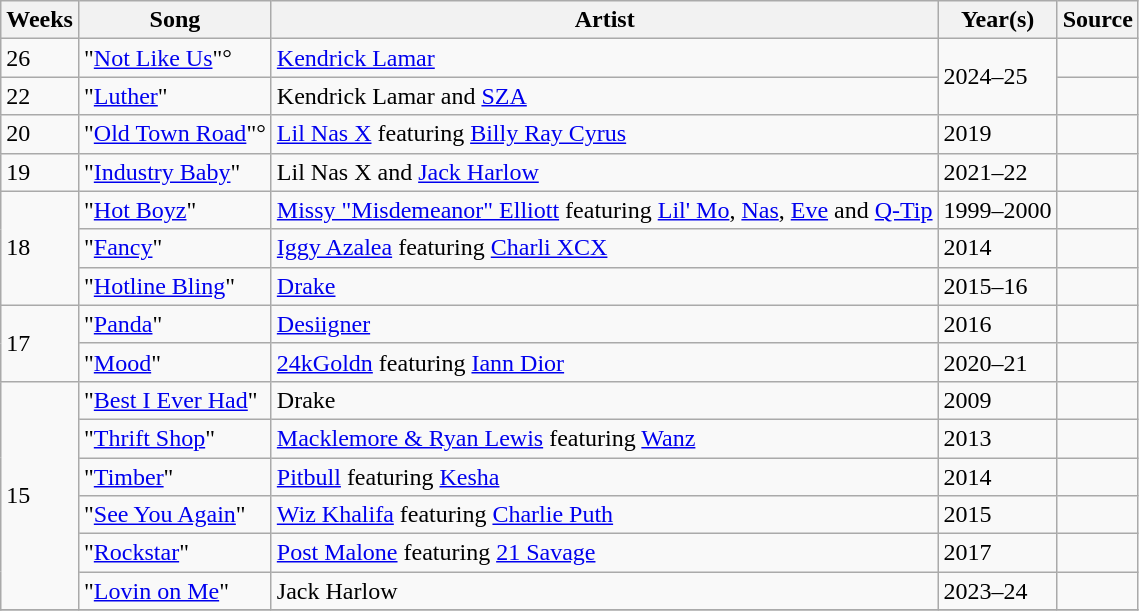<table class="wikitable">
<tr>
<th>Weeks</th>
<th>Song</th>
<th>Artist</th>
<th>Year(s)</th>
<th>Source</th>
</tr>
<tr>
<td>26</td>
<td>"<a href='#'>Not Like Us</a>"°</td>
<td><a href='#'>Kendrick Lamar</a></td>
<td rowspan="2">2024–25</td>
<td></td>
</tr>
<tr>
<td>22</td>
<td>"<a href='#'>Luther</a>"</td>
<td>Kendrick Lamar and <a href='#'>SZA</a></td>
<td></td>
</tr>
<tr>
<td>20</td>
<td>"<a href='#'>Old Town Road</a>"°</td>
<td><a href='#'>Lil Nas X</a> featuring <a href='#'>Billy Ray Cyrus</a></td>
<td>2019</td>
<td></td>
</tr>
<tr>
<td>19</td>
<td>"<a href='#'>Industry Baby</a>"</td>
<td>Lil Nas X and <a href='#'>Jack Harlow</a></td>
<td>2021–22</td>
<td></td>
</tr>
<tr>
<td rowspan="3">18</td>
<td>"<a href='#'>Hot Boyz</a>"</td>
<td><a href='#'>Missy "Misdemeanor" Elliott</a> featuring <a href='#'>Lil' Mo</a>, <a href='#'>Nas</a>, <a href='#'>Eve</a> and <a href='#'>Q-Tip</a></td>
<td>1999–2000</td>
<td></td>
</tr>
<tr>
<td>"<a href='#'>Fancy</a>"</td>
<td><a href='#'>Iggy Azalea</a> featuring <a href='#'>Charli XCX</a></td>
<td>2014</td>
<td></td>
</tr>
<tr>
<td>"<a href='#'>Hotline Bling</a>"</td>
<td><a href='#'>Drake</a></td>
<td>2015–16</td>
<td></td>
</tr>
<tr>
<td rowspan="2">17</td>
<td>"<a href='#'>Panda</a>"</td>
<td><a href='#'>Desiigner</a></td>
<td>2016</td>
<td></td>
</tr>
<tr>
<td>"<a href='#'>Mood</a>"</td>
<td><a href='#'>24kGoldn</a> featuring <a href='#'>Iann Dior</a></td>
<td>2020–21</td>
<td></td>
</tr>
<tr>
<td rowspan="6">15</td>
<td>"<a href='#'>Best I Ever Had</a>"</td>
<td>Drake</td>
<td>2009</td>
<td></td>
</tr>
<tr>
<td>"<a href='#'>Thrift Shop</a>"</td>
<td><a href='#'>Macklemore & Ryan Lewis</a> featuring <a href='#'>Wanz</a></td>
<td>2013</td>
<td></td>
</tr>
<tr>
<td>"<a href='#'>Timber</a>"</td>
<td><a href='#'>Pitbull</a> featuring <a href='#'>Kesha</a></td>
<td>2014</td>
<td></td>
</tr>
<tr>
<td>"<a href='#'>See You Again</a>"</td>
<td><a href='#'>Wiz Khalifa</a> featuring <a href='#'>Charlie Puth</a></td>
<td>2015</td>
<td></td>
</tr>
<tr>
<td>"<a href='#'>Rockstar</a>"</td>
<td><a href='#'>Post Malone</a> featuring <a href='#'>21 Savage</a></td>
<td>2017</td>
<td></td>
</tr>
<tr>
<td>"<a href='#'>Lovin on Me</a>"</td>
<td>Jack Harlow</td>
<td>2023–24</td>
<td></td>
</tr>
<tr>
</tr>
</table>
